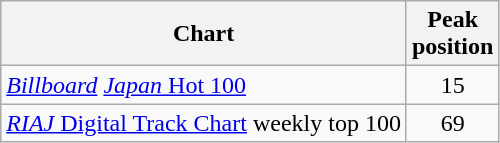<table class="wikitable" style="text-align:center;">
<tr>
<th>Chart</th>
<th>Peak<br>position</th>
</tr>
<tr>
<td align="left"><em><a href='#'>Billboard</a></em> <a href='#'><em>Japan</em> Hot 100</a></td>
<td>15</td>
</tr>
<tr>
<td align="left"><a href='#'><em>RIAJ</em> Digital Track Chart</a> weekly top 100</td>
<td>69</td>
</tr>
</table>
